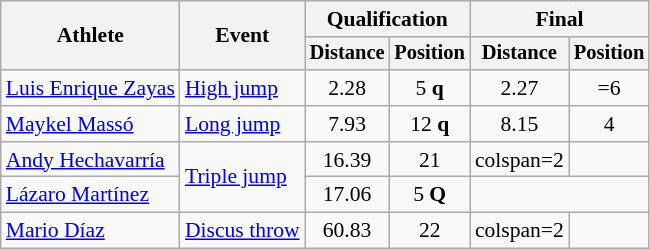<table class="wikitable" style="font-size:90%">
<tr>
<th rowspan="2">Athlete</th>
<th rowspan="2">Event</th>
<th colspan="2">Qualification</th>
<th colspan="2">Final</th>
</tr>
<tr style="font-size:95%">
<th>Distance</th>
<th>Position</th>
<th>Distance</th>
<th>Position</th>
</tr>
<tr align=center>
<td align=left><a href='#'>Luis Enrique Zayas</a></td>
<td align=left><a href='#'>High jump</a></td>
<td>2.28</td>
<td>5 <strong>q</strong></td>
<td>2.27</td>
<td>=6</td>
</tr>
<tr align=center>
<td align=left><a href='#'>Maykel Massó</a></td>
<td align=left><a href='#'>Long jump</a></td>
<td>7.93</td>
<td>12 <strong>q</strong></td>
<td>8.15 </td>
<td>4</td>
</tr>
<tr align=center>
<td align=left><a href='#'>Andy Hechavarría</a></td>
<td align=left rowspan=2><a href='#'>Triple jump</a></td>
<td>16.39</td>
<td>21</td>
<td>colspan=2 </td>
</tr>
<tr align=center>
<td align=left><a href='#'>Lázaro Martínez</a></td>
<td>17.06</td>
<td>5 <strong>Q</strong></td>
<td colspan=2></td>
</tr>
<tr align=center>
<td align=left><a href='#'>Mario Díaz</a></td>
<td align=left><a href='#'>Discus throw</a></td>
<td>60.83</td>
<td>22</td>
<td>colspan=2 </td>
</tr>
</table>
